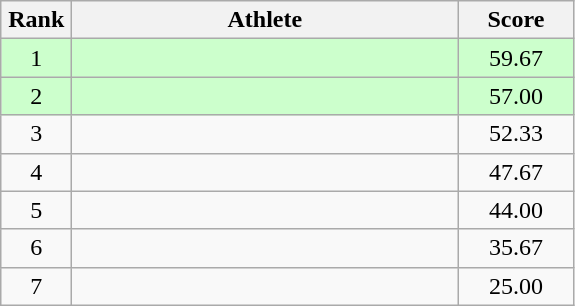<table class="wikitable" style="text-align:center;">
<tr>
<th width=40>Rank</th>
<th width=250>Athlete</th>
<th width=70>Score</th>
</tr>
<tr bgcolor="ccffcc">
<td>1</td>
<td align=left></td>
<td>59.67</td>
</tr>
<tr bgcolor="ccffcc">
<td>2</td>
<td align=left></td>
<td>57.00</td>
</tr>
<tr>
<td>3</td>
<td align=left></td>
<td>52.33</td>
</tr>
<tr>
<td>4</td>
<td align=left></td>
<td>47.67</td>
</tr>
<tr>
<td>5</td>
<td align=left></td>
<td>44.00</td>
</tr>
<tr>
<td>6</td>
<td align=left></td>
<td>35.67</td>
</tr>
<tr>
<td>7</td>
<td align=left></td>
<td>25.00</td>
</tr>
</table>
